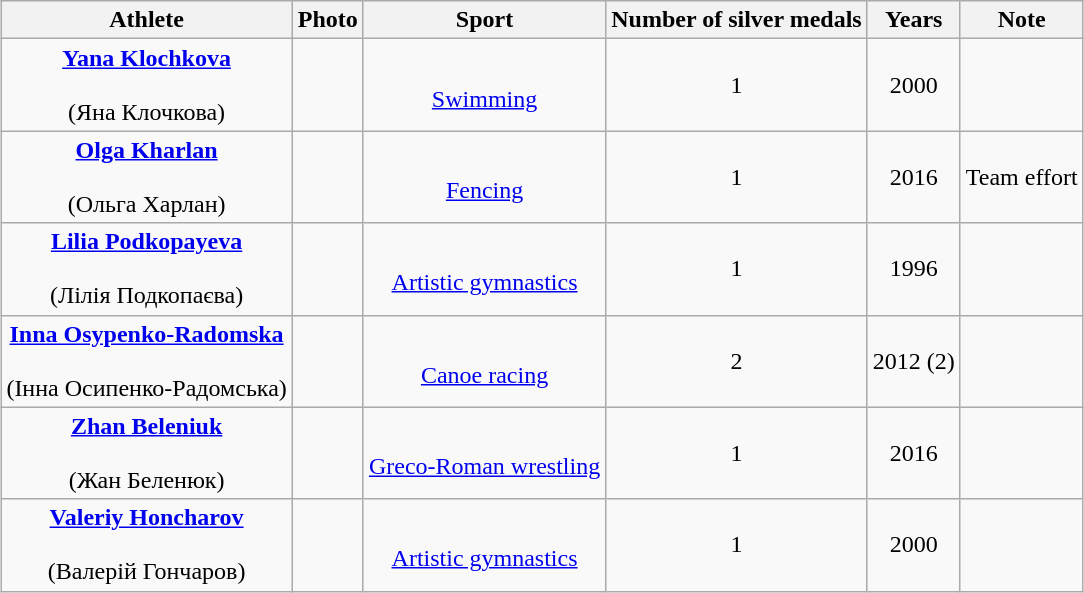<table class="wikitable sortable" align="center" border=1 style="margin: 1em auto 1em auto;">
<tr>
<th align="center">Athlete</th>
<th align="center">Photo</th>
<th align="center">Sport</th>
<th align="center">Number of silver medals</th>
<th align="center">Years</th>
<th align="center">Note</th>
</tr>
<tr align="center">
<td><strong><a href='#'>Yana Klochkova</a></strong><br><br>(Яна Клочкова)</td>
<td></td>
<td><br><a href='#'>Swimming</a></td>
<td align="center">1</td>
<td>2000</td>
<td></td>
</tr>
<tr align="center">
<td><strong><a href='#'>Olga Kharlan</a></strong><br><br>(Ольга Харлан)</td>
<td></td>
<td><br><a href='#'>Fencing</a></td>
<td align="center">1</td>
<td>2016</td>
<td>Team effort</td>
</tr>
<tr align="center">
<td><strong><a href='#'>Lilia Podkopayeva</a></strong><br><br>(Лілія Подкопаєва)</td>
<td></td>
<td><br><a href='#'>Artistic gymnastics</a></td>
<td align="center">1</td>
<td>1996</td>
<td></td>
</tr>
<tr align="center">
<td><strong><a href='#'>Inna Osypenko-Radomska</a></strong><br><br>(Інна Осипенко-Радомська)</td>
<td></td>
<td><br><a href='#'>Canoe racing</a></td>
<td align="center">2</td>
<td>2012 (2)</td>
<td></td>
</tr>
<tr align="center">
<td><strong><a href='#'>Zhan Beleniuk</a></strong><br><br>(Жан Беленюк)</td>
<td></td>
<td><br><a href='#'>Greco-Roman wrestling</a></td>
<td align="center">1</td>
<td>2016</td>
<td></td>
</tr>
<tr align="center">
<td><strong><a href='#'>Valeriy Honcharov</a></strong><br><br>(Валерій Гончаров)</td>
<td></td>
<td><br><a href='#'>Artistic gymnastics</a></td>
<td align="center">1</td>
<td>2000</td>
<td></td>
</tr>
</table>
